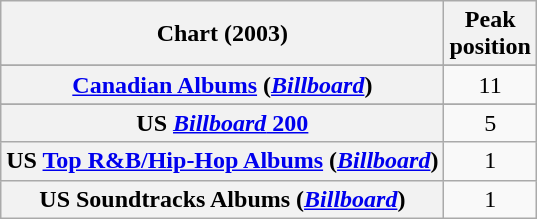<table class="wikitable sortable plainrowheaders" style="text-align:center;">
<tr>
<th scope="col">Chart (2003)</th>
<th scope="col">Peak<br>position</th>
</tr>
<tr>
</tr>
<tr>
</tr>
<tr>
<th scope="row"><a href='#'>Canadian Albums</a> (<a href='#'><em>Billboard</em></a>)</th>
<td style="text-align:center;">11</td>
</tr>
<tr>
</tr>
<tr>
</tr>
<tr>
</tr>
<tr>
</tr>
<tr>
<th scope="row">US <a href='#'><em>Billboard</em> 200</a></th>
<td>5</td>
</tr>
<tr>
<th scope="row">US <a href='#'>Top R&B/Hip-Hop Albums</a> (<em><a href='#'>Billboard</a></em>)</th>
<td>1</td>
</tr>
<tr>
<th scope="row">US Soundtracks Albums (<em><a href='#'>Billboard</a></em>)</th>
<td>1</td>
</tr>
</table>
